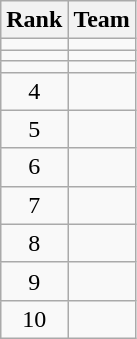<table class="wikitable">
<tr>
<th>Rank</th>
<th>Team</th>
</tr>
<tr>
<td align=center></td>
<td></td>
</tr>
<tr>
<td align=center></td>
<td></td>
</tr>
<tr>
<td align=center></td>
<td></td>
</tr>
<tr>
<td align=center>4</td>
<td></td>
</tr>
<tr>
<td align=center>5</td>
<td></td>
</tr>
<tr>
<td align=center>6</td>
<td></td>
</tr>
<tr>
<td align=center>7</td>
<td></td>
</tr>
<tr>
<td align=center>8</td>
<td></td>
</tr>
<tr>
<td align=center>9</td>
<td></td>
</tr>
<tr>
<td align=center>10</td>
<td></td>
</tr>
</table>
